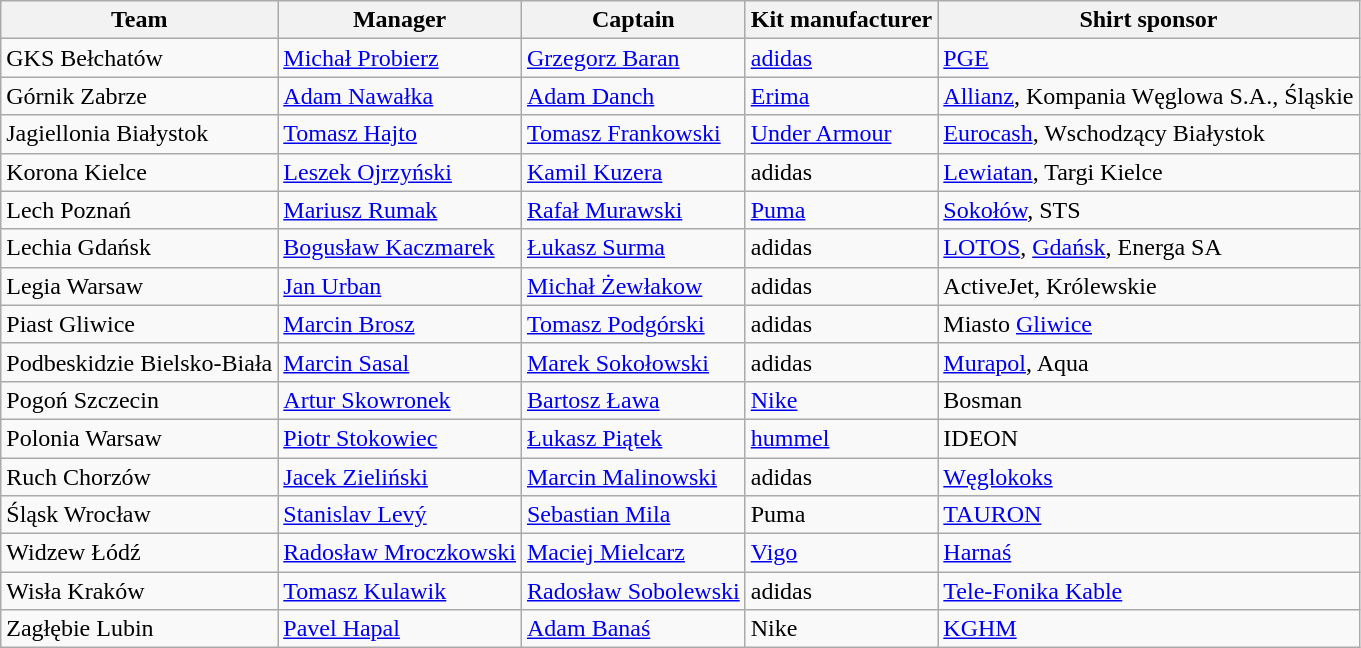<table class="wikitable sortable" style="text-align: left;">
<tr>
<th>Team</th>
<th>Manager</th>
<th>Captain</th>
<th>Kit manufacturer</th>
<th>Shirt sponsor</th>
</tr>
<tr>
<td>GKS Bełchatów</td>
<td> <a href='#'>Michał Probierz</a></td>
<td> <a href='#'>Grzegorz Baran</a></td>
<td><a href='#'>adidas</a></td>
<td><a href='#'>PGE</a></td>
</tr>
<tr>
<td>Górnik Zabrze</td>
<td> <a href='#'>Adam Nawałka</a></td>
<td> <a href='#'>Adam Danch</a></td>
<td><a href='#'>Erima</a></td>
<td><a href='#'>Allianz</a>, Kompania Węglowa S.A., Śląskie </td>
</tr>
<tr>
<td>Jagiellonia Białystok</td>
<td> <a href='#'>Tomasz Hajto</a></td>
<td> <a href='#'>Tomasz Frankowski</a></td>
<td><a href='#'>Under Armour</a></td>
<td><a href='#'>Eurocash</a>, Wschodzący Białystok</td>
</tr>
<tr>
<td>Korona Kielce</td>
<td> <a href='#'>Leszek Ojrzyński</a></td>
<td> <a href='#'>Kamil Kuzera</a></td>
<td>adidas</td>
<td><a href='#'>Lewiatan</a>, Targi Kielce</td>
</tr>
<tr>
<td>Lech Poznań</td>
<td> <a href='#'>Mariusz Rumak</a></td>
<td> <a href='#'>Rafał Murawski</a></td>
<td><a href='#'>Puma</a></td>
<td><a href='#'>Sokołów</a>, STS </td>
</tr>
<tr>
<td>Lechia Gdańsk</td>
<td> <a href='#'>Bogusław Kaczmarek</a></td>
<td> <a href='#'>Łukasz Surma</a></td>
<td>adidas</td>
<td><a href='#'>LOTOS</a>, <a href='#'>Gdańsk</a>, Energa SA</td>
</tr>
<tr>
<td>Legia Warsaw</td>
<td> <a href='#'>Jan Urban</a></td>
<td> <a href='#'>Michał Żewłakow</a></td>
<td>adidas</td>
<td>ActiveJet, Królewskie</td>
</tr>
<tr>
<td>Piast Gliwice</td>
<td> <a href='#'>Marcin Brosz</a></td>
<td> <a href='#'>Tomasz Podgórski</a></td>
<td>adidas</td>
<td>Miasto <a href='#'>Gliwice</a></td>
</tr>
<tr>
<td>Podbeskidzie Bielsko-Biała</td>
<td> <a href='#'>Marcin Sasal</a></td>
<td> <a href='#'>Marek Sokołowski</a></td>
<td>adidas</td>
<td><a href='#'>Murapol</a>, Aqua</td>
</tr>
<tr>
<td>Pogoń Szczecin</td>
<td> <a href='#'>Artur Skowronek</a></td>
<td>  <a href='#'>Bartosz Ława</a></td>
<td><a href='#'>Nike</a></td>
<td>Bosman</td>
</tr>
<tr>
<td>Polonia Warsaw</td>
<td> <a href='#'>Piotr Stokowiec</a></td>
<td> <a href='#'>Łukasz Piątek</a></td>
<td><a href='#'>hummel</a></td>
<td>IDEON</td>
</tr>
<tr>
<td>Ruch Chorzów</td>
<td> <a href='#'>Jacek Zieliński</a></td>
<td> <a href='#'>Marcin Malinowski</a></td>
<td>adidas</td>
<td><a href='#'>Węglokoks</a></td>
</tr>
<tr>
<td>Śląsk Wrocław</td>
<td> <a href='#'>Stanislav Levý</a></td>
<td> <a href='#'>Sebastian Mila</a></td>
<td>Puma</td>
<td><a href='#'>TAURON</a></td>
</tr>
<tr>
<td>Widzew Łódź</td>
<td> <a href='#'>Radosław Mroczkowski</a></td>
<td> <a href='#'>Maciej Mielcarz</a></td>
<td><a href='#'>Vigo</a></td>
<td><a href='#'>Harnaś</a></td>
</tr>
<tr>
<td>Wisła Kraków</td>
<td> <a href='#'>Tomasz Kulawik</a></td>
<td> <a href='#'>Radosław Sobolewski</a></td>
<td>adidas</td>
<td><a href='#'>Tele-Fonika Kable</a></td>
</tr>
<tr>
<td>Zagłębie Lubin</td>
<td> <a href='#'>Pavel Hapal</a></td>
<td> <a href='#'>Adam Banaś</a></td>
<td>Nike</td>
<td><a href='#'>KGHM</a></td>
</tr>
</table>
